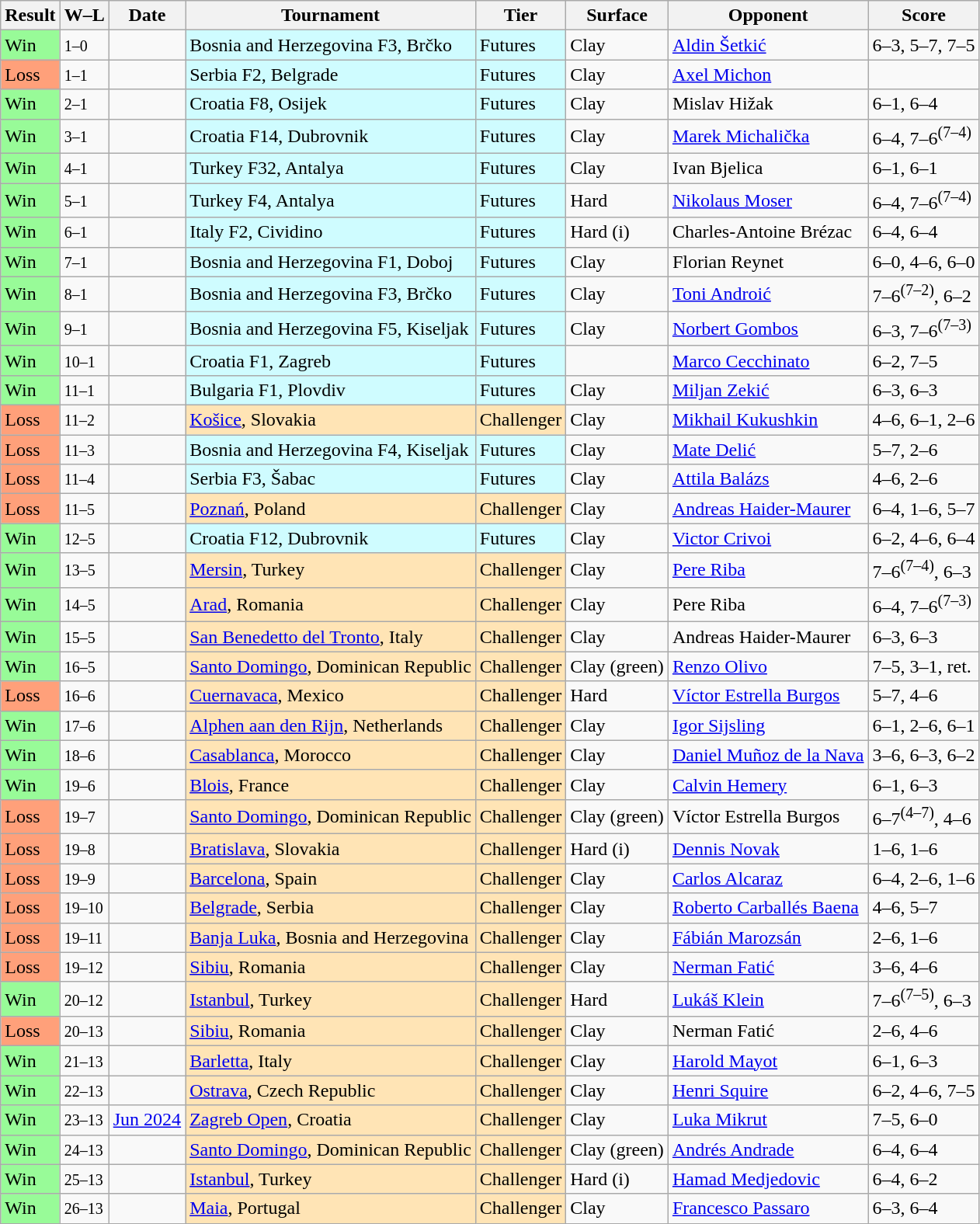<table class="sortable wikitable nowrap">
<tr>
<th>Result</th>
<th class="unsortable">W–L</th>
<th>Date</th>
<th>Tournament</th>
<th>Tier</th>
<th>Surface</th>
<th>Opponent</th>
<th class="unsortable">Score</th>
</tr>
<tr>
<td bgcolor=98FB98>Win</td>
<td><small>1–0</small></td>
<td></td>
<td style="background:#cffcff;">Bosnia and Herzegovina F3, Brčko</td>
<td style="background:#cffcff;">Futures</td>
<td>Clay</td>
<td> <a href='#'>Aldin Šetkić</a></td>
<td>6–3, 5–7, 7–5</td>
</tr>
<tr>
<td bgcolor=FFA07A>Loss</td>
<td><small>1–1</small></td>
<td></td>
<td style="background:#cffcff;">Serbia F2, Belgrade</td>
<td style="background:#cffcff;">Futures</td>
<td>Clay</td>
<td> <a href='#'>Axel Michon</a></td>
<td></td>
</tr>
<tr>
<td bgcolor=98FB98>Win</td>
<td><small>2–1</small></td>
<td></td>
<td style="background:#cffcff;">Croatia F8, Osijek</td>
<td style="background:#cffcff;">Futures</td>
<td>Clay</td>
<td> Mislav Hižak</td>
<td>6–1, 6–4</td>
</tr>
<tr>
<td bgcolor=98FB98>Win</td>
<td><small>3–1</small></td>
<td></td>
<td style="background:#cffcff;">Croatia F14, Dubrovnik</td>
<td style="background:#cffcff;">Futures</td>
<td>Clay</td>
<td> <a href='#'>Marek Michalička</a></td>
<td>6–4, 7–6<sup>(7–4)</sup></td>
</tr>
<tr>
<td bgcolor=98FB98>Win</td>
<td><small>4–1</small></td>
<td></td>
<td style="background:#cffcff;">Turkey F32, Antalya</td>
<td style="background:#cffcff;">Futures</td>
<td>Clay</td>
<td> Ivan Bjelica</td>
<td>6–1, 6–1</td>
</tr>
<tr>
<td bgcolor=98FB98>Win</td>
<td><small>5–1</small></td>
<td></td>
<td style="background:#cffcff;">Turkey F4, Antalya</td>
<td style="background:#cffcff;">Futures</td>
<td>Hard</td>
<td> <a href='#'>Nikolaus Moser</a></td>
<td>6–4, 7–6<sup>(7–4)</sup></td>
</tr>
<tr>
<td bgcolor=98FB98>Win</td>
<td><small>6–1</small></td>
<td></td>
<td style="background:#cffcff;">Italy F2, Cividino</td>
<td style="background:#cffcff;">Futures</td>
<td>Hard (i)</td>
<td> Charles-Antoine Brézac</td>
<td>6–4, 6–4</td>
</tr>
<tr>
<td bgcolor=98FB98>Win</td>
<td><small>7–1</small></td>
<td></td>
<td style="background:#cffcff;">Bosnia and Herzegovina F1, Doboj</td>
<td style="background:#cffcff;">Futures</td>
<td>Clay</td>
<td> Florian Reynet</td>
<td>6–0, 4–6, 6–0</td>
</tr>
<tr>
<td bgcolor=98FB98>Win</td>
<td><small>8–1</small></td>
<td></td>
<td style="background:#cffcff;">Bosnia and Herzegovina F3, Brčko</td>
<td style="background:#cffcff;">Futures</td>
<td>Clay</td>
<td> <a href='#'>Toni Androić</a></td>
<td>7–6<sup>(7–2)</sup>, 6–2</td>
</tr>
<tr>
<td bgcolor=98FB98>Win</td>
<td><small>9–1</small></td>
<td></td>
<td style="background:#cffcff;">Bosnia and Herzegovina F5, Kiseljak</td>
<td style="background:#cffcff;">Futures</td>
<td>Clay</td>
<td> <a href='#'>Norbert Gombos</a></td>
<td>6–3, 7–6<sup>(7–3)</sup></td>
</tr>
<tr>
<td bgcolor=98FB98>Win</td>
<td><small>10–1</small></td>
<td></td>
<td style="background:#cffcff;">Croatia F1, Zagreb</td>
<td style="background:#cffcff;">Futures</td>
<td></td>
<td> <a href='#'>Marco Cecchinato</a></td>
<td>6–2, 7–5</td>
</tr>
<tr>
<td bgcolor=98FB98>Win</td>
<td><small>11–1</small></td>
<td></td>
<td style="background:#cffcff;">Bulgaria F1, Plovdiv</td>
<td style="background:#cffcff;">Futures</td>
<td>Clay</td>
<td> <a href='#'>Miljan Zekić</a></td>
<td>6–3, 6–3</td>
</tr>
<tr>
<td bgcolor=FFA07A>Loss</td>
<td><small>11–2</small></td>
<td><a href='#'></a></td>
<td style="background:moccasin;"><a href='#'>Košice</a>, Slovakia</td>
<td style="background:moccasin;">Challenger</td>
<td>Clay</td>
<td> <a href='#'>Mikhail Kukushkin</a></td>
<td>4–6, 6–1, 2–6</td>
</tr>
<tr>
<td bgcolor=FFA07A>Loss</td>
<td><small>11–3</small></td>
<td></td>
<td style="background:#cffcff;">Bosnia and Herzegovina F4, Kiseljak</td>
<td style="background:#cffcff;">Futures</td>
<td>Clay</td>
<td> <a href='#'>Mate Delić</a></td>
<td>5–7, 2–6</td>
</tr>
<tr>
<td bgcolor=FFA07A>Loss</td>
<td><small>11–4</small></td>
<td></td>
<td style="background:#cffcff;">Serbia F3, Šabac</td>
<td style="background:#cffcff;">Futures</td>
<td>Clay</td>
<td> <a href='#'>Attila Balázs</a></td>
<td>4–6, 2–6</td>
</tr>
<tr>
<td bgcolor=FFA07A>Loss</td>
<td><small>11–5</small></td>
<td><a href='#'></a></td>
<td style="background:moccasin;"><a href='#'>Poznań</a>, Poland</td>
<td style="background:moccasin;">Challenger</td>
<td>Clay</td>
<td> <a href='#'>Andreas Haider-Maurer</a></td>
<td>6–4, 1–6, 5–7</td>
</tr>
<tr>
<td bgcolor=98FB98>Win</td>
<td><small>12–5</small></td>
<td></td>
<td style="background:#cffcff;">Croatia F12, Dubrovnik</td>
<td style="background:#cffcff;">Futures</td>
<td>Clay</td>
<td> <a href='#'>Victor Crivoi</a></td>
<td>6–2, 4–6, 6–4</td>
</tr>
<tr>
<td bgcolor=98FB98>Win</td>
<td><small>13–5</small></td>
<td><a href='#'></a></td>
<td style="background:moccasin;"><a href='#'>Mersin</a>, Turkey</td>
<td style="background:moccasin;">Challenger</td>
<td>Clay</td>
<td> <a href='#'>Pere Riba</a></td>
<td>7–6<sup>(7–4)</sup>, 6–3</td>
</tr>
<tr>
<td bgcolor=98FB98>Win</td>
<td><small>14–5</small></td>
<td><a href='#'></a></td>
<td style="background:moccasin;"><a href='#'>Arad</a>, Romania</td>
<td style="background:moccasin;">Challenger</td>
<td>Clay</td>
<td> Pere Riba</td>
<td>6–4, 7–6<sup>(7–3)</sup></td>
</tr>
<tr>
<td bgcolor=98FB98>Win</td>
<td><small>15–5</small></td>
<td><a href='#'></a></td>
<td style="background:moccasin;"><a href='#'>San Benedetto del Tronto</a>, Italy</td>
<td style="background:moccasin;">Challenger</td>
<td>Clay</td>
<td> Andreas Haider-Maurer</td>
<td>6–3, 6–3</td>
</tr>
<tr>
<td bgcolor=98FB98>Win</td>
<td><small>16–5</small></td>
<td><a href='#'></a></td>
<td style="background:moccasin;"><a href='#'>Santo Domingo</a>, Dominican Republic</td>
<td style="background:moccasin;">Challenger</td>
<td>Clay (green)</td>
<td> <a href='#'>Renzo Olivo</a></td>
<td>7–5, 3–1, ret.</td>
</tr>
<tr>
<td bgcolor=FFA07A>Loss</td>
<td><small>16–6</small></td>
<td><a href='#'></a></td>
<td style="background:moccasin;"><a href='#'>Cuernavaca</a>, Mexico</td>
<td style="background:moccasin;">Challenger</td>
<td>Hard</td>
<td> <a href='#'>Víctor Estrella Burgos</a></td>
<td>5–7, 4–6</td>
</tr>
<tr>
<td bgcolor=98FB98>Win</td>
<td><small>17–6</small></td>
<td><a href='#'></a></td>
<td style="background:moccasin;"><a href='#'>Alphen aan den Rijn</a>, Netherlands</td>
<td style="background:moccasin;">Challenger</td>
<td>Clay</td>
<td> <a href='#'>Igor Sijsling</a></td>
<td>6–1, 2–6, 6–1</td>
</tr>
<tr>
<td bgcolor=98FB98>Win</td>
<td><small>18–6</small></td>
<td><a href='#'></a></td>
<td style="background:moccasin;"><a href='#'>Casablanca</a>, Morocco</td>
<td style="background:moccasin;">Challenger</td>
<td>Clay</td>
<td> <a href='#'>Daniel Muñoz de la Nava</a></td>
<td>3–6, 6–3, 6–2</td>
</tr>
<tr>
<td bgcolor=98FB98>Win</td>
<td><small>19–6</small></td>
<td><a href='#'></a></td>
<td style="background:moccasin;"><a href='#'>Blois</a>, France</td>
<td style="background:moccasin;">Challenger</td>
<td>Clay</td>
<td> <a href='#'>Calvin Hemery</a></td>
<td>6–1, 6–3</td>
</tr>
<tr>
<td bgcolor=FFA07A>Loss</td>
<td><small>19–7</small></td>
<td><a href='#'></a></td>
<td style="background:moccasin;"><a href='#'>Santo Domingo</a>, Dominican Republic</td>
<td style="background:moccasin;">Challenger</td>
<td>Clay (green)</td>
<td> Víctor Estrella Burgos</td>
<td>6–7<sup>(4–7)</sup>, 4–6</td>
</tr>
<tr>
<td bgcolor=FFA07A>Loss</td>
<td><small>19–8</small></td>
<td><a href='#'></a></td>
<td style="background:moccasin;"><a href='#'>Bratislava</a>, Slovakia</td>
<td style="background:moccasin;">Challenger</td>
<td>Hard (i)</td>
<td> <a href='#'>Dennis Novak</a></td>
<td>1–6, 1–6</td>
</tr>
<tr>
<td bgcolor=FFA07A>Loss</td>
<td><small>19–9</small></td>
<td><a href='#'></a></td>
<td style="background:moccasin;"><a href='#'>Barcelona</a>, Spain</td>
<td style="background:moccasin;">Challenger</td>
<td>Clay</td>
<td> <a href='#'>Carlos Alcaraz</a></td>
<td>6–4, 2–6, 1–6</td>
</tr>
<tr>
<td bgcolor=FFA07A>Loss</td>
<td><small>19–10</small></td>
<td><a href='#'></a></td>
<td style="background:moccasin;"><a href='#'>Belgrade</a>, Serbia</td>
<td style="background:moccasin;">Challenger</td>
<td>Clay</td>
<td> <a href='#'>Roberto Carballés Baena</a></td>
<td>4–6, 5–7</td>
</tr>
<tr>
<td bgcolor=FFA07A>Loss</td>
<td><small>19–11</small></td>
<td><a href='#'></a></td>
<td style="background:moccasin;"><a href='#'>Banja Luka</a>, Bosnia and Herzegovina</td>
<td style="background:moccasin;">Challenger</td>
<td>Clay</td>
<td> <a href='#'>Fábián Marozsán</a></td>
<td>2–6, 1–6</td>
</tr>
<tr>
<td bgcolor=FFA07A>Loss</td>
<td><small>19–12</small></td>
<td><a href='#'></a></td>
<td style="background:moccasin;"><a href='#'>Sibiu</a>, Romania</td>
<td style="background:moccasin;">Challenger</td>
<td>Clay</td>
<td> <a href='#'>Nerman Fatić</a></td>
<td>3–6, 4–6</td>
</tr>
<tr>
<td bgcolor=98FB98>Win</td>
<td><small>20–12</small></td>
<td><a href='#'></a></td>
<td style="background:moccasin;"><a href='#'>Istanbul</a>, Turkey</td>
<td style="background:moccasin;">Challenger</td>
<td>Hard</td>
<td> <a href='#'>Lukáš Klein</a></td>
<td>7–6<sup>(7–5)</sup>, 6–3</td>
</tr>
<tr>
<td bgcolor=FFA07A>Loss</td>
<td><small>20–13</small></td>
<td><a href='#'></a></td>
<td style="background:moccasin;"><a href='#'>Sibiu</a>, Romania</td>
<td style="background:moccasin;">Challenger</td>
<td>Clay</td>
<td> Nerman Fatić</td>
<td>2–6, 4–6</td>
</tr>
<tr>
<td bgcolor=98FB98>Win</td>
<td><small>21–13</small></td>
<td><a href='#'></a></td>
<td style="background:moccasin;"><a href='#'>Barletta</a>, Italy</td>
<td style="background:moccasin;">Challenger</td>
<td>Clay</td>
<td> <a href='#'>Harold Mayot</a></td>
<td>6–1, 6–3</td>
</tr>
<tr>
<td bgcolor=98FB98>Win</td>
<td><small>22–13</small></td>
<td><a href='#'></a></td>
<td style="background:moccasin;"><a href='#'>Ostrava</a>, Czech Republic</td>
<td style="background:moccasin;">Challenger</td>
<td>Clay</td>
<td> <a href='#'>Henri Squire</a></td>
<td>6–2, 4–6, 7–5</td>
</tr>
<tr>
<td bgcolor=98FB98>Win</td>
<td><small>23–13</small></td>
<td><a href='#'>Jun 2024</a></td>
<td style="background:moccasin;"><a href='#'>Zagreb Open</a>, Croatia</td>
<td style="background:moccasin;">Challenger</td>
<td>Clay</td>
<td> <a href='#'>Luka Mikrut</a></td>
<td>7–5, 6–0</td>
</tr>
<tr>
<td bgcolor=98FB98>Win</td>
<td><small>24–13</small></td>
<td><a href='#'></a></td>
<td style="background:moccasin;"><a href='#'>Santo Domingo</a>, Dominican Republic</td>
<td style="background:moccasin;">Challenger</td>
<td>Clay (green)</td>
<td> <a href='#'>Andrés Andrade</a></td>
<td>6–4, 6–4</td>
</tr>
<tr>
<td bgcolor=98FB98>Win</td>
<td><small>25–13</small></td>
<td><a href='#'></a></td>
<td style="background:moccasin;"><a href='#'>Istanbul</a>, Turkey</td>
<td style="background:moccasin;">Challenger</td>
<td>Hard (i)</td>
<td> <a href='#'>Hamad Medjedovic</a></td>
<td>6–4, 6–2</td>
</tr>
<tr>
<td bgcolor= 98FB98>Win</td>
<td><small>26–13</small></td>
<td><a href='#'></a></td>
<td style="background:moccasin;"><a href='#'>Maia</a>, Portugal</td>
<td style="background:moccasin;">Challenger</td>
<td>Clay</td>
<td> <a href='#'>Francesco Passaro</a></td>
<td>6–3, 6–4</td>
</tr>
</table>
